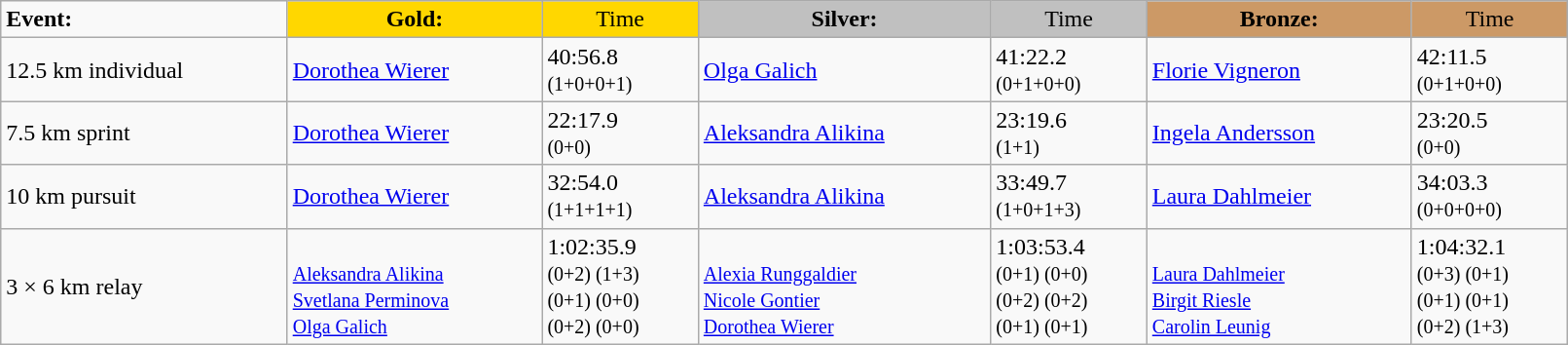<table class="wikitable" width=85%>
<tr>
<td><strong>Event:</strong></td>
<td style="text-align:center;background-color:gold;"><strong>Gold:</strong></td>
<td style="text-align:center;background-color:gold;">Time</td>
<td style="text-align:center;background-color:silver;"><strong>Silver:</strong></td>
<td style="text-align:center;background-color:silver;">Time</td>
<td style="text-align:center;background-color:#CC9966;"><strong>Bronze:</strong></td>
<td style="text-align:center;background-color:#CC9966;">Time</td>
</tr>
<tr>
<td>12.5 km individual<br><em></em></td>
<td><a href='#'>Dorothea Wierer</a><br><small></small></td>
<td>40:56.8<br><small>(1+0+0+1)</small></td>
<td><a href='#'>Olga Galich</a><br><small></small></td>
<td>41:22.2<br><small>(0+1+0+0)</small></td>
<td><a href='#'>Florie Vigneron</a><br><small></small></td>
<td>42:11.5<br><small>(0+1+0+0)</small></td>
</tr>
<tr>
<td>7.5 km sprint<br><em></em></td>
<td><a href='#'>Dorothea Wierer</a><br><small></small></td>
<td>22:17.9<br><small>(0+0)</small></td>
<td><a href='#'>Aleksandra Alikina</a><br><small></small></td>
<td>23:19.6<br><small>(1+1)</small></td>
<td><a href='#'>Ingela Andersson</a><br><small></small></td>
<td>23:20.5<br><small>(0+0)</small></td>
</tr>
<tr>
<td>10 km pursuit<br><em></em></td>
<td><a href='#'>Dorothea Wierer</a><br><small></small></td>
<td>32:54.0<br><small>(1+1+1+1)</small></td>
<td><a href='#'>Aleksandra Alikina</a><br><small></small></td>
<td>33:49.7<br><small>(1+0+1+3)</small></td>
<td><a href='#'>Laura Dahlmeier</a><br><small></small></td>
<td>34:03.3<br><small>(0+0+0+0)</small></td>
</tr>
<tr>
<td>3 × 6 km relay<br><em></em></td>
<td>  <br><small><a href='#'>Aleksandra Alikina</a><br><a href='#'>Svetlana Perminova</a><br><a href='#'>Olga Galich</a></small></td>
<td>1:02:35.9<br><small>(0+2) (1+3)<br>(0+1) (0+0)<br>(0+2) (0+0) </small></td>
<td>  <br><small><a href='#'>Alexia Runggaldier</a><br><a href='#'>Nicole Gontier</a><br><a href='#'>Dorothea Wierer</a></small></td>
<td>1:03:53.4<br><small>(0+1) (0+0)<br>(0+2) (0+2)<br>(0+1) (0+1)  </small></td>
<td>  <br><small><a href='#'>Laura Dahlmeier</a><br><a href='#'>Birgit Riesle</a><br><a href='#'>Carolin Leunig</a></small></td>
<td>1:04:32.1<br><small>(0+3) (0+1)<br>(0+1) (0+1)<br>(0+2) (1+3) </small></td>
</tr>
</table>
